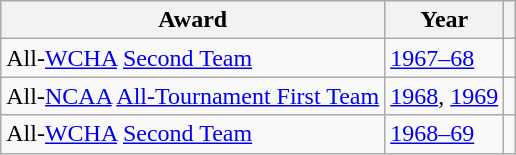<table class="wikitable">
<tr>
<th>Award</th>
<th>Year</th>
<th></th>
</tr>
<tr>
<td>All-<a href='#'>WCHA</a> <a href='#'>Second Team</a></td>
<td><a href='#'>1967–68</a></td>
<td></td>
</tr>
<tr>
<td>All-<a href='#'>NCAA</a> <a href='#'>All-Tournament First Team</a></td>
<td><a href='#'>1968</a>, <a href='#'>1969</a></td>
<td></td>
</tr>
<tr>
<td>All-<a href='#'>WCHA</a> <a href='#'>Second Team</a></td>
<td><a href='#'>1968–69</a></td>
<td></td>
</tr>
</table>
